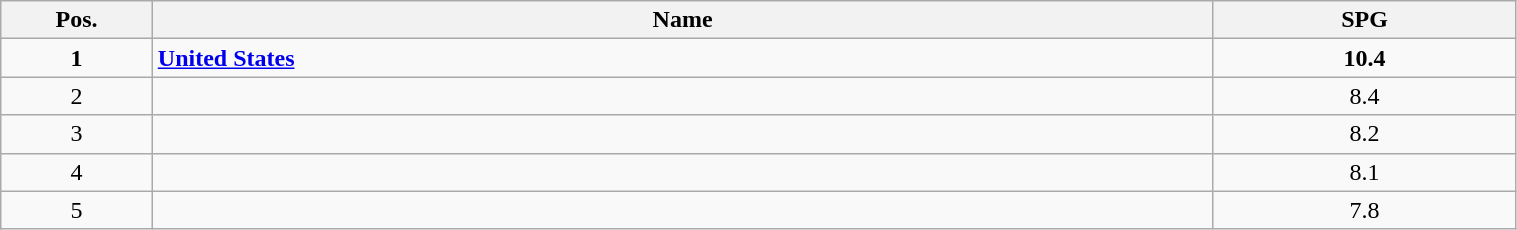<table class="wikitable" style="width:80%;">
<tr>
<th style="width:10%;">Pos.</th>
<th style="width:70%;">Name</th>
<th style="width:20%;">SPG</th>
</tr>
<tr>
<td align=center><strong>1</strong></td>
<td><strong> <a href='#'>United States</a></strong></td>
<td align=center><strong>10.4</strong></td>
</tr>
<tr>
<td align=center>2</td>
<td></td>
<td align=center>8.4</td>
</tr>
<tr>
<td align=center>3</td>
<td></td>
<td align=center>8.2</td>
</tr>
<tr>
<td align=center>4</td>
<td></td>
<td align=center>8.1</td>
</tr>
<tr>
<td align=center>5</td>
<td></td>
<td align=center>7.8</td>
</tr>
</table>
